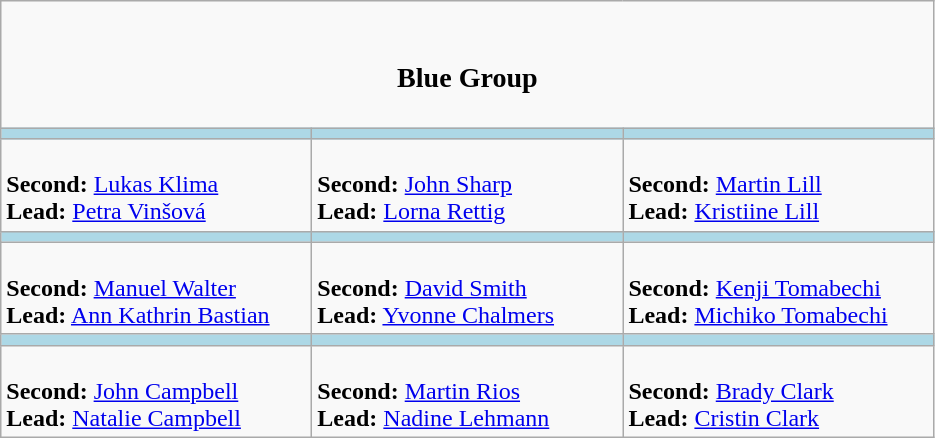<table class="wikitable">
<tr>
<td align=center colspan="3"><br><h3>Blue Group</h3></td>
</tr>
<tr>
<th style="background: #ADD8E6;" width="200"></th>
<th style="background: #ADD8E6;" width="200"></th>
<th style="background: #ADD8E6;" width="200"></th>
</tr>
<tr>
<td><br><strong>Second:</strong> <a href='#'>Lukas Klima</a><br>
<strong>Lead:</strong> <a href='#'>Petra Vinšová</a></td>
<td><br><strong>Second:</strong> <a href='#'>John Sharp</a><br>
<strong>Lead:</strong> <a href='#'>Lorna Rettig</a></td>
<td><br><strong>Second:</strong> <a href='#'>Martin Lill</a><br>
<strong>Lead:</strong> <a href='#'>Kristiine Lill</a></td>
</tr>
<tr>
<th style="background: #ADD8E6;" width="200"></th>
<th style="background: #ADD8E6;" width="200"></th>
<th style="background: #ADD8E6;" width="200"></th>
</tr>
<tr>
<td><br><strong>Second:</strong> <a href='#'>Manuel Walter</a><br>
<strong>Lead:</strong> <a href='#'>Ann Kathrin Bastian</a></td>
<td><br><strong>Second:</strong> <a href='#'>David Smith</a><br>
<strong>Lead:</strong> <a href='#'>Yvonne Chalmers</a></td>
<td><br><strong>Second:</strong> <a href='#'>Kenji Tomabechi</a><br>
<strong>Lead:</strong> <a href='#'>Michiko Tomabechi</a></td>
</tr>
<tr>
<th style="background: #ADD8E6;" width="200"></th>
<th style="background: #ADD8E6;" width="200"></th>
<th style="background: #ADD8E6;" width="200"></th>
</tr>
<tr>
<td><br><strong>Second:</strong> <a href='#'>John Campbell</a><br>
<strong>Lead:</strong> <a href='#'>Natalie Campbell</a></td>
<td><br><strong>Second:</strong> <a href='#'>Martin Rios</a><br>
<strong>Lead:</strong> <a href='#'>Nadine Lehmann</a></td>
<td><br><strong>Second:</strong> <a href='#'>Brady Clark</a> <br>
<strong>Lead:</strong> <a href='#'>Cristin Clark</a></td>
</tr>
</table>
